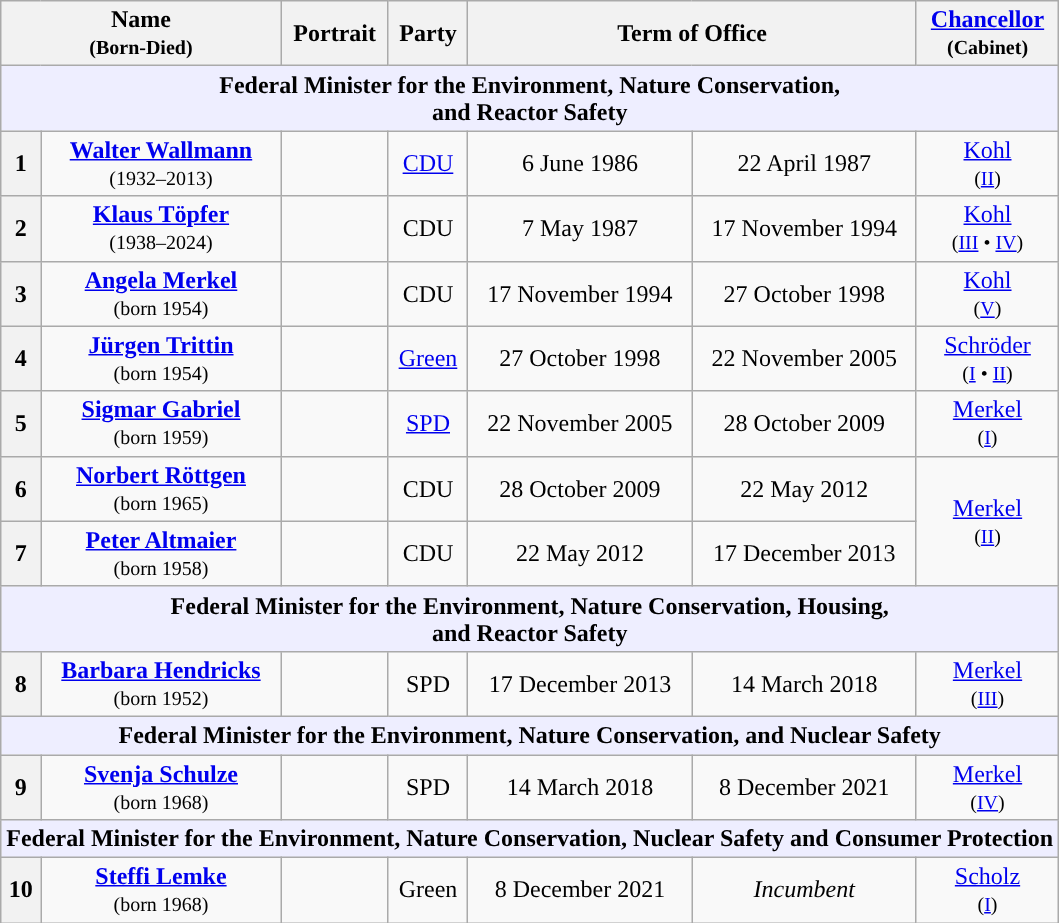<table class="wikitable" style="text-align:center;">
<tr>
<th colspan=2>Name<br><small>(Born-Died)</small></th>
<th>Portrait</th>
<th>Party</th>
<th colspan=2>Term of Office</th>
<th><a href='#'>Chancellor</a><br><small>(Cabinet)</small></th>
</tr>
<tr>
<th colspan="7" style="background:#EEEEFF">Federal Minister for the Environment, Nature Conservation,<br>and Reactor Safety</th>
</tr>
<tr>
<th style="background:">1</th>
<td><strong><a href='#'>Walter Wallmann</a></strong><br><small>(1932–2013)</small></td>
<td></td>
<td><a href='#'>CDU</a></td>
<td>6 June 1986</td>
<td>22 April 1987</td>
<td><a href='#'>Kohl</a><br><small>(<a href='#'>II</a>)</small></td>
</tr>
<tr>
<th style="background:">2</th>
<td><strong><a href='#'>Klaus Töpfer</a></strong><br><small>(1938–2024)</small></td>
<td></td>
<td>CDU</td>
<td>7 May 1987</td>
<td>17 November 1994</td>
<td><a href='#'>Kohl</a><br><small>(<a href='#'>III</a> • <a href='#'>IV</a>)</small></td>
</tr>
<tr>
<th style="background:">3</th>
<td><strong><a href='#'>Angela Merkel</a></strong><br><small>(born 1954)</small></td>
<td></td>
<td>CDU</td>
<td>17 November 1994</td>
<td>27 October 1998</td>
<td><a href='#'>Kohl</a><br><small>(<a href='#'>V</a>)</small></td>
</tr>
<tr>
<th style="background:">4</th>
<td><strong><a href='#'>Jürgen Trittin</a></strong><br><small>(born 1954)</small></td>
<td></td>
<td><a href='#'>Green</a></td>
<td>27 October 1998</td>
<td>22 November 2005</td>
<td><a href='#'>Schröder</a><br><small>(<a href='#'>I</a> • <a href='#'>II</a>)</small></td>
</tr>
<tr>
<th style="background:">5</th>
<td><strong><a href='#'>Sigmar Gabriel</a></strong><br><small>(born 1959)</small></td>
<td></td>
<td><a href='#'>SPD</a></td>
<td>22 November 2005</td>
<td>28 October 2009</td>
<td><a href='#'>Merkel</a><br><small>(<a href='#'>I</a>)</small></td>
</tr>
<tr>
<th style="background:">6</th>
<td><strong><a href='#'>Norbert Röttgen</a></strong><br><small>(born 1965)</small></td>
<td></td>
<td>CDU</td>
<td>28 October 2009</td>
<td>22 May 2012</td>
<td rowspan=2><a href='#'>Merkel</a><br><small>(<a href='#'>II</a>)</small></td>
</tr>
<tr>
<th style="background:">7</th>
<td><strong><a href='#'>Peter Altmaier</a></strong><br><small>(born 1958)</small></td>
<td></td>
<td>CDU</td>
<td>22 May 2012</td>
<td>17 December 2013</td>
</tr>
<tr>
<th colspan="7" style="background:#EEEEFF">Federal Minister for the Environment, Nature Conservation, Housing,<br>and Reactor Safety</th>
</tr>
<tr>
<th style="background:">8</th>
<td><strong><a href='#'>Barbara Hendricks</a></strong><br><small>(born 1952)</small></td>
<td></td>
<td>SPD</td>
<td>17 December 2013</td>
<td>14 March 2018</td>
<td rowspan=1><a href='#'>Merkel</a><br><small>(<a href='#'>III</a>)</small></td>
</tr>
<tr>
<th colspan="7" style="background:#EEEEFF">Federal Minister for the Environment, Nature Conservation, and Nuclear Safety</th>
</tr>
<tr>
<th style="background:">9</th>
<td><strong><a href='#'>Svenja Schulze</a></strong><br><small>(born 1968)</small></td>
<td></td>
<td>SPD</td>
<td>14 March 2018</td>
<td>8 December 2021</td>
<td rowspan=1><a href='#'>Merkel</a><br><small>(<a href='#'>IV</a>)</small></td>
</tr>
<tr>
<th colspan="7" style="background:#EEEEFF">Federal Minister for the Environment, Nature Conservation, Nuclear Safety and Consumer Protection</th>
</tr>
<tr>
<th style="background:">10</th>
<td><strong><a href='#'>Steffi Lemke</a></strong><br><small>(born 1968)</small></td>
<td></td>
<td>Green</td>
<td>8 December 2021</td>
<td><em>Incumbent</em></td>
<td rowspan=1><a href='#'>Scholz</a><br><small>(<a href='#'>I</a>)</small></td>
</tr>
</table>
